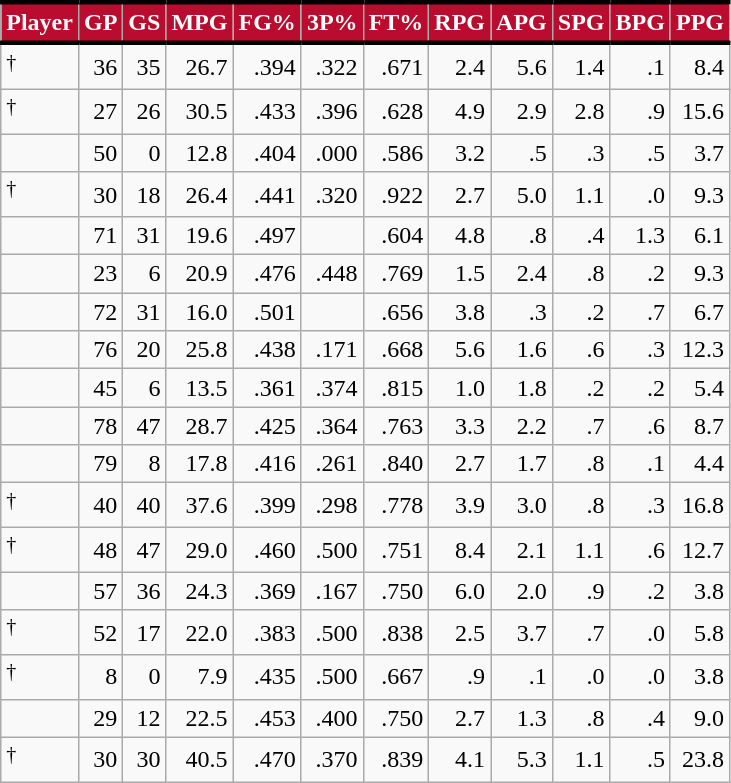<table class="wikitable sortable" style="text-align:right;">
<tr>
<th style="background:#BA0C2F; color:#FFFFFF; border-top:#010101 3px solid; border-bottom:#010101 3px solid;">Player</th>
<th style="background:#BA0C2F; color:#FFFFFF; border-top:#010101 3px solid; border-bottom:#010101 3px solid;">GP</th>
<th style="background:#BA0C2F; color:#FFFFFF; border-top:#010101 3px solid; border-bottom:#010101 3px solid;">GS</th>
<th style="background:#BA0C2F; color:#FFFFFF; border-top:#010101 3px solid; border-bottom:#010101 3px solid;">MPG</th>
<th style="background:#BA0C2F; color:#FFFFFF; border-top:#010101 3px solid; border-bottom:#010101 3px solid;">FG%</th>
<th style="background:#BA0C2F; color:#FFFFFF; border-top:#010101 3px solid; border-bottom:#010101 3px solid;">3P%</th>
<th style="background:#BA0C2F; color:#FFFFFF; border-top:#010101 3px solid; border-bottom:#010101 3px solid;">FT%</th>
<th style="background:#BA0C2F; color:#FFFFFF; border-top:#010101 3px solid; border-bottom:#010101 3px solid;">RPG</th>
<th style="background:#BA0C2F; color:#FFFFFF; border-top:#010101 3px solid; border-bottom:#010101 3px solid;">APG</th>
<th style="background:#BA0C2F; color:#FFFFFF; border-top:#010101 3px solid; border-bottom:#010101 3px solid;">SPG</th>
<th style="background:#BA0C2F; color:#FFFFFF; border-top:#010101 3px solid; border-bottom:#010101 3px solid;">BPG</th>
<th style="background:#BA0C2F; color:#FFFFFF; border-top:#010101 3px solid; border-bottom:#010101 3px solid;">PPG</th>
</tr>
<tr>
<td style="text-align:left;"><sup>†</sup></td>
<td>36</td>
<td>35</td>
<td>26.7</td>
<td>.394</td>
<td>.322</td>
<td>.671</td>
<td>2.4</td>
<td>5.6</td>
<td>1.4</td>
<td>.1</td>
<td>8.4</td>
</tr>
<tr>
<td style="text-align:left;"><sup>†</sup></td>
<td>27</td>
<td>26</td>
<td>30.5</td>
<td>.433</td>
<td>.396</td>
<td>.628</td>
<td>4.9</td>
<td>2.9</td>
<td>2.8</td>
<td>.9</td>
<td>15.6</td>
</tr>
<tr>
<td style="text-align:left;"></td>
<td>50</td>
<td>0</td>
<td>12.8</td>
<td>.404</td>
<td>.000</td>
<td>.586</td>
<td>3.2</td>
<td>.5</td>
<td>.3</td>
<td>.5</td>
<td>3.7</td>
</tr>
<tr>
<td style="text-align:left;"><sup>†</sup></td>
<td>30</td>
<td>18</td>
<td>26.4</td>
<td>.441</td>
<td>.320</td>
<td>.922</td>
<td>2.7</td>
<td>5.0</td>
<td>1.1</td>
<td>.0</td>
<td>9.3</td>
</tr>
<tr>
<td style="text-align:left;"></td>
<td>71</td>
<td>31</td>
<td>19.6</td>
<td>.497</td>
<td></td>
<td>.604</td>
<td>4.8</td>
<td>.8</td>
<td>.4</td>
<td>1.3</td>
<td>6.1</td>
</tr>
<tr>
<td style="text-align:left;"></td>
<td>23</td>
<td>6</td>
<td>20.9</td>
<td>.476</td>
<td>.448</td>
<td>.769</td>
<td>1.5</td>
<td>2.4</td>
<td>.8</td>
<td>.2</td>
<td>9.3</td>
</tr>
<tr>
<td style="text-align:left;"></td>
<td>72</td>
<td>31</td>
<td>16.0</td>
<td>.501</td>
<td></td>
<td>.656</td>
<td>3.8</td>
<td>.3</td>
<td>.2</td>
<td>.7</td>
<td>6.7</td>
</tr>
<tr>
<td style="text-align:left;"></td>
<td>76</td>
<td>20</td>
<td>25.8</td>
<td>.438</td>
<td>.171</td>
<td>.668</td>
<td>5.6</td>
<td>1.6</td>
<td>.6</td>
<td>.3</td>
<td>12.3</td>
</tr>
<tr>
<td style="text-align:left;"></td>
<td>45</td>
<td>6</td>
<td>13.5</td>
<td>.361</td>
<td>.374</td>
<td>.815</td>
<td>1.0</td>
<td>1.8</td>
<td>.2</td>
<td>.2</td>
<td>5.4</td>
</tr>
<tr>
<td style="text-align:left;"></td>
<td>78</td>
<td>47</td>
<td>28.7</td>
<td>.425</td>
<td>.364</td>
<td>.763</td>
<td>3.3</td>
<td>2.2</td>
<td>.7</td>
<td>.6</td>
<td>8.7</td>
</tr>
<tr>
<td style="text-align:left;"></td>
<td>79</td>
<td>8</td>
<td>17.8</td>
<td>.416</td>
<td>.261</td>
<td>.840</td>
<td>2.7</td>
<td>1.7</td>
<td>.8</td>
<td>.1</td>
<td>4.4</td>
</tr>
<tr>
<td style="text-align:left;"><sup>†</sup></td>
<td>40</td>
<td>40</td>
<td>37.6</td>
<td>.399</td>
<td>.298</td>
<td>.778</td>
<td>3.9</td>
<td>3.0</td>
<td>.8</td>
<td>.3</td>
<td>16.8</td>
</tr>
<tr>
<td style="text-align:left;"><sup>†</sup></td>
<td>48</td>
<td>47</td>
<td>29.0</td>
<td>.460</td>
<td>.500</td>
<td>.751</td>
<td>8.4</td>
<td>2.1</td>
<td>1.1</td>
<td>.6</td>
<td>12.7</td>
</tr>
<tr>
<td style="text-align:left;"></td>
<td>57</td>
<td>36</td>
<td>24.3</td>
<td>.369</td>
<td>.167</td>
<td>.750</td>
<td>6.0</td>
<td>2.0</td>
<td>.9</td>
<td>.2</td>
<td>3.8</td>
</tr>
<tr>
<td style="text-align:left;"><sup>†</sup></td>
<td>52</td>
<td>17</td>
<td>22.0</td>
<td>.383</td>
<td>.500</td>
<td>.838</td>
<td>2.5</td>
<td>3.7</td>
<td>.7</td>
<td>.0</td>
<td>5.8</td>
</tr>
<tr>
<td style="text-align:left;"><sup>†</sup></td>
<td>8</td>
<td>0</td>
<td>7.9</td>
<td>.435</td>
<td>.500</td>
<td>.667</td>
<td>.9</td>
<td>.1</td>
<td>.0</td>
<td>.0</td>
<td>3.8</td>
</tr>
<tr>
<td style="text-align:left;"></td>
<td>29</td>
<td>12</td>
<td>22.5</td>
<td>.453</td>
<td>.400</td>
<td>.750</td>
<td>2.7</td>
<td>1.3</td>
<td>.8</td>
<td>.4</td>
<td>9.0</td>
</tr>
<tr>
<td style="text-align:left;"><sup>†</sup></td>
<td>30</td>
<td>30</td>
<td>40.5</td>
<td>.470</td>
<td>.370</td>
<td>.839</td>
<td>4.1</td>
<td>5.3</td>
<td>1.1</td>
<td>.5</td>
<td>23.8</td>
</tr>
</table>
